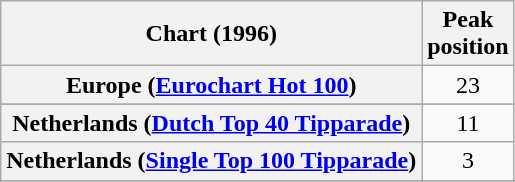<table class="wikitable sortable plainrowheaders" style="text-align:center">
<tr>
<th scope="col">Chart (1996)</th>
<th scope="col">Peak<br>position</th>
</tr>
<tr>
<th scope="row">Europe (<a href='#'>Eurochart Hot 100</a>)</th>
<td>23</td>
</tr>
<tr>
</tr>
<tr>
<th scope="row">Netherlands (<a href='#'>Dutch Top 40 Tipparade</a>)</th>
<td>11</td>
</tr>
<tr>
<th scope="row">Netherlands (<a href='#'>Single Top 100 Tipparade</a>)</th>
<td>3</td>
</tr>
<tr>
</tr>
<tr>
</tr>
</table>
